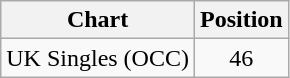<table class="wikitable plainrowheaders">
<tr>
<th>Chart</th>
<th>Position</th>
</tr>
<tr>
<td>UK Singles (OCC)</td>
<td align="center">46</td>
</tr>
</table>
